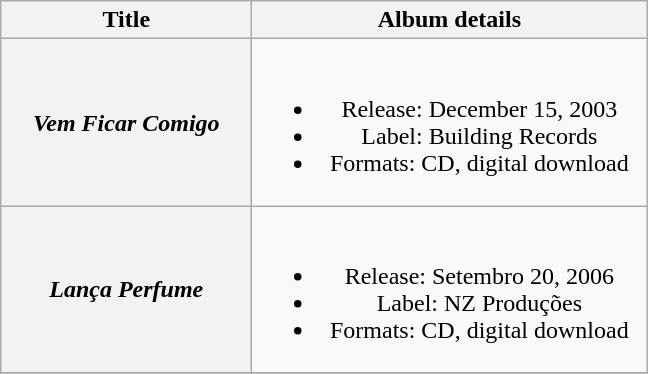<table class="wikitable plainrowheaders" style="text-align:center;">
<tr>
<th scope="col" style="width:10em;">Title</th>
<th scope="col" style="width:16em;">Album details</th>
</tr>
<tr>
<th scope="row"><em>Vem Ficar Comigo</em></th>
<td><br><ul><li>Release: December 15, 2003</li><li>Label: Building Records</li><li>Formats: CD, digital download</li></ul></td>
</tr>
<tr>
<th scope="row"><em>Lança Perfume</em></th>
<td><br><ul><li>Release: Setembro 20, 2006</li><li>Label: NZ Produções</li><li>Formats: CD, digital download</li></ul></td>
</tr>
<tr>
</tr>
</table>
